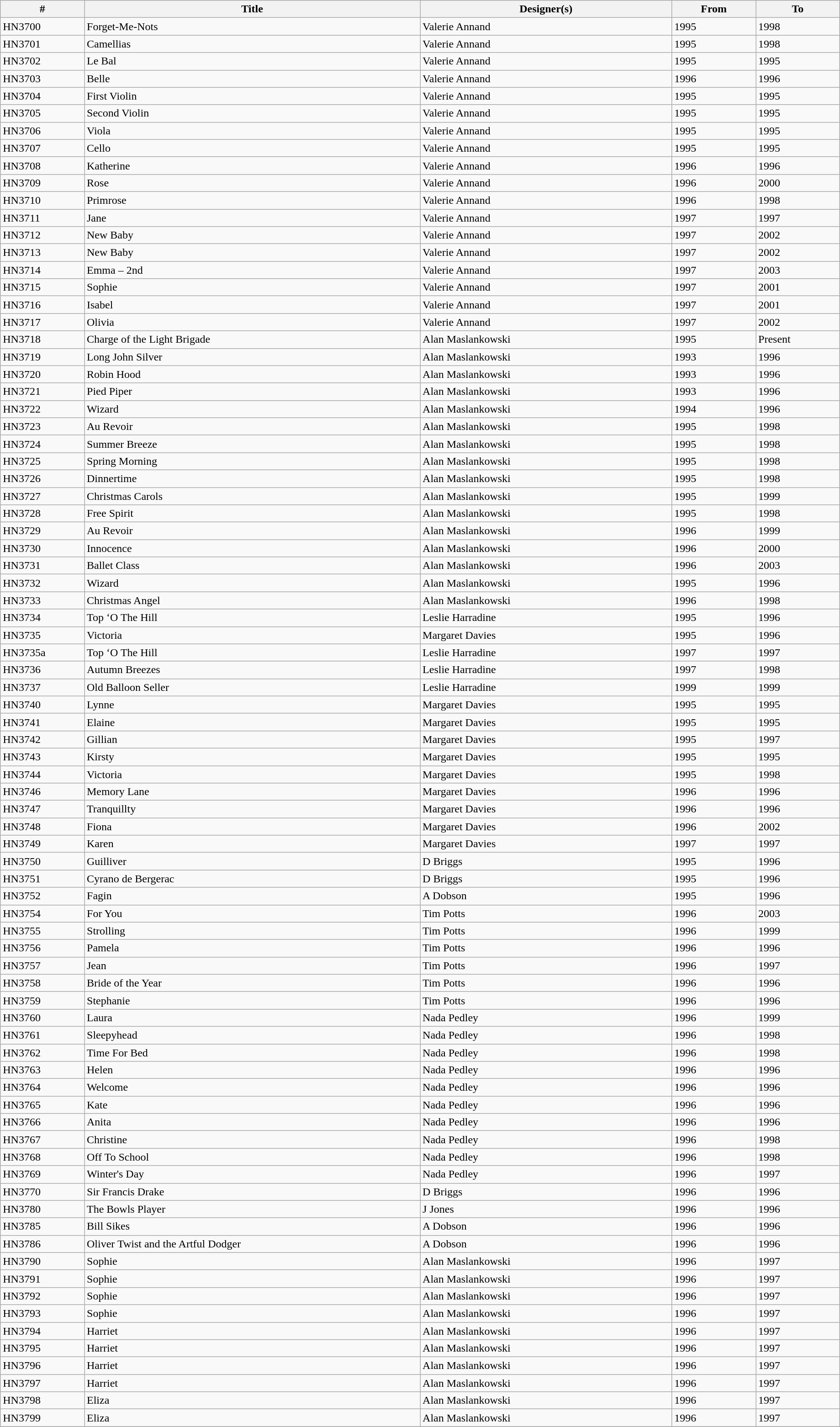<table class="wikitable collapsible" width="97%" border="1" cellpadding="1" cellspacing="0" align="centre">
<tr>
<th width=10%>#</th>
<th width=40%>Title</th>
<th width=30%>Designer(s)</th>
<th width=10%>From</th>
<th width=10%>To</th>
</tr>
<tr>
<td>HN3700</td>
<td>Forget-Me-Nots</td>
<td>Valerie Annand</td>
<td>1995</td>
<td>1998</td>
</tr>
<tr>
<td>HN3701</td>
<td>Camellias</td>
<td>Valerie Annand</td>
<td>1995</td>
<td>1998</td>
</tr>
<tr>
<td>HN3702</td>
<td>Le Bal</td>
<td>Valerie Annand</td>
<td>1995</td>
<td>1995</td>
</tr>
<tr>
<td>HN3703</td>
<td>Belle</td>
<td>Valerie Annand</td>
<td>1996</td>
<td>1996</td>
</tr>
<tr>
<td>HN3704</td>
<td>First Violin</td>
<td>Valerie Annand</td>
<td>1995</td>
<td>1995</td>
</tr>
<tr>
<td>HN3705</td>
<td>Second Violin</td>
<td>Valerie Annand</td>
<td>1995</td>
<td>1995</td>
</tr>
<tr>
<td>HN3706</td>
<td>Viola</td>
<td>Valerie Annand</td>
<td>1995</td>
<td>1995</td>
</tr>
<tr>
<td>HN3707</td>
<td>Cello</td>
<td>Valerie Annand</td>
<td>1995</td>
<td>1995</td>
</tr>
<tr>
<td>HN3708</td>
<td>Katherine</td>
<td>Valerie Annand</td>
<td>1996</td>
<td>1996</td>
</tr>
<tr>
<td>HN3709</td>
<td>Rose</td>
<td>Valerie Annand</td>
<td>1996</td>
<td>2000</td>
</tr>
<tr>
<td>HN3710</td>
<td>Primrose</td>
<td>Valerie Annand</td>
<td>1996</td>
<td>1998</td>
</tr>
<tr>
<td>HN3711</td>
<td>Jane</td>
<td>Valerie Annand</td>
<td>1997</td>
<td>1997</td>
</tr>
<tr>
<td>HN3712</td>
<td>New Baby</td>
<td>Valerie Annand</td>
<td>1997</td>
<td>2002</td>
</tr>
<tr>
<td>HN3713</td>
<td>New Baby</td>
<td>Valerie Annand</td>
<td>1997</td>
<td>2002</td>
</tr>
<tr>
<td>HN3714</td>
<td>Emma – 2nd</td>
<td>Valerie Annand</td>
<td>1997</td>
<td>2003</td>
</tr>
<tr>
<td>HN3715</td>
<td>Sophie</td>
<td>Valerie Annand</td>
<td>1997</td>
<td>2001</td>
</tr>
<tr>
<td>HN3716</td>
<td>Isabel</td>
<td>Valerie Annand</td>
<td>1997</td>
<td>2001</td>
</tr>
<tr>
<td>HN3717</td>
<td>Olivia</td>
<td>Valerie Annand</td>
<td>1997</td>
<td>2002</td>
</tr>
<tr>
<td>HN3718</td>
<td>Charge of the Light Brigade</td>
<td>Alan Maslankowski</td>
<td>1995</td>
<td>Present</td>
</tr>
<tr>
<td>HN3719</td>
<td>Long John Silver</td>
<td>Alan Maslankowski</td>
<td>1993</td>
<td>1996</td>
</tr>
<tr>
<td>HN3720</td>
<td>Robin Hood</td>
<td>Alan Maslankowski</td>
<td>1993</td>
<td>1996</td>
</tr>
<tr>
<td>HN3721</td>
<td>Pied Piper</td>
<td>Alan Maslankowski</td>
<td>1993</td>
<td>1996</td>
</tr>
<tr>
<td>HN3722</td>
<td>Wizard</td>
<td>Alan Maslankowski</td>
<td>1994</td>
<td>1996</td>
</tr>
<tr>
<td>HN3723</td>
<td>Au Revoir</td>
<td>Alan Maslankowski</td>
<td>1995</td>
<td>1998</td>
</tr>
<tr>
<td>HN3724</td>
<td>Summer Breeze</td>
<td>Alan Maslankowski</td>
<td>1995</td>
<td>1998</td>
</tr>
<tr>
<td>HN3725</td>
<td>Spring Morning</td>
<td>Alan Maslankowski</td>
<td>1995</td>
<td>1998</td>
</tr>
<tr>
<td>HN3726</td>
<td>Dinnertime</td>
<td>Alan Maslankowski</td>
<td>1995</td>
<td>1998</td>
</tr>
<tr>
<td>HN3727</td>
<td>Christmas Carols</td>
<td>Alan Maslankowski</td>
<td>1995</td>
<td>1999</td>
</tr>
<tr>
<td>HN3728</td>
<td>Free Spirit</td>
<td>Alan Maslankowski</td>
<td>1995</td>
<td>1998</td>
</tr>
<tr>
<td>HN3729</td>
<td>Au Revoir</td>
<td>Alan Maslankowski</td>
<td>1996</td>
<td>1999</td>
</tr>
<tr>
<td>HN3730</td>
<td>Innocence</td>
<td>Alan Maslankowski</td>
<td>1996</td>
<td>2000</td>
</tr>
<tr>
<td>HN3731</td>
<td>Ballet Class</td>
<td>Alan Maslankowski</td>
<td>1996</td>
<td>2003</td>
</tr>
<tr>
<td>HN3732</td>
<td>Wizard</td>
<td>Alan Maslankowski</td>
<td>1995</td>
<td>1996</td>
</tr>
<tr>
<td>HN3733</td>
<td>Christmas Angel</td>
<td>Alan Maslankowski</td>
<td>1996</td>
<td>1998</td>
</tr>
<tr>
<td>HN3734</td>
<td>Top ‘O The Hill</td>
<td>Leslie Harradine</td>
<td>1995</td>
<td>1996</td>
</tr>
<tr>
<td>HN3735</td>
<td>Victoria</td>
<td>Margaret Davies</td>
<td>1995</td>
<td>1996</td>
</tr>
<tr>
<td>HN3735a</td>
<td>Top ‘O The Hill</td>
<td>Leslie Harradine</td>
<td>1997</td>
<td>1997</td>
</tr>
<tr>
<td>HN3736</td>
<td>Autumn Breezes</td>
<td>Leslie Harradine</td>
<td>1997</td>
<td>1998</td>
</tr>
<tr>
<td>HN3737</td>
<td>Old Balloon Seller</td>
<td>Leslie Harradine</td>
<td>1999</td>
<td>1999</td>
</tr>
<tr>
<td>HN3740</td>
<td>Lynne</td>
<td>Margaret Davies</td>
<td>1995</td>
<td>1995</td>
</tr>
<tr>
<td>HN3741</td>
<td>Elaine</td>
<td>Margaret Davies</td>
<td>1995</td>
<td>1995</td>
</tr>
<tr>
<td>HN3742</td>
<td>Gillian</td>
<td>Margaret Davies</td>
<td>1995</td>
<td>1997</td>
</tr>
<tr>
<td>HN3743</td>
<td>Kirsty</td>
<td>Margaret Davies</td>
<td>1995</td>
<td>1995</td>
</tr>
<tr>
<td>HN3744</td>
<td>Victoria</td>
<td>Margaret Davies</td>
<td>1995</td>
<td>1998</td>
</tr>
<tr>
<td>HN3746</td>
<td>Memory Lane</td>
<td>Margaret Davies</td>
<td>1996</td>
<td>1996</td>
</tr>
<tr>
<td>HN3747</td>
<td>Tranquillty</td>
<td>Margaret Davies</td>
<td>1996</td>
<td>1996</td>
</tr>
<tr>
<td>HN3748</td>
<td>Fiona</td>
<td>Margaret Davies</td>
<td>1996</td>
<td>2002</td>
</tr>
<tr>
<td>HN3749</td>
<td>Karen</td>
<td>Margaret Davies</td>
<td>1997</td>
<td>1997</td>
</tr>
<tr>
<td>HN3750</td>
<td>Guilliver</td>
<td>D Briggs</td>
<td>1995</td>
<td>1996</td>
</tr>
<tr>
<td>HN3751</td>
<td>Cyrano de Bergerac</td>
<td>D Briggs</td>
<td>1995</td>
<td>1996</td>
</tr>
<tr>
<td>HN3752</td>
<td>Fagin</td>
<td>A Dobson</td>
<td>1995</td>
<td>1996</td>
</tr>
<tr>
<td>HN3754</td>
<td>For You</td>
<td>Tim Potts</td>
<td>1996</td>
<td>2003</td>
</tr>
<tr>
<td>HN3755</td>
<td>Strolling</td>
<td>Tim Potts</td>
<td>1996</td>
<td>1999</td>
</tr>
<tr>
<td>HN3756</td>
<td>Pamela</td>
<td>Tim Potts</td>
<td>1996</td>
<td>1996</td>
</tr>
<tr>
<td>HN3757</td>
<td>Jean</td>
<td>Tim Potts</td>
<td>1996</td>
<td>1997</td>
</tr>
<tr>
<td>HN3758</td>
<td>Bride of the Year</td>
<td>Tim Potts</td>
<td>1996</td>
<td>1996</td>
</tr>
<tr>
<td>HN3759</td>
<td>Stephanie</td>
<td>Tim Potts</td>
<td>1996</td>
<td>1996</td>
</tr>
<tr>
<td>HN3760</td>
<td>Laura</td>
<td>Nada Pedley</td>
<td>1996</td>
<td>1999</td>
</tr>
<tr>
<td>HN3761</td>
<td>Sleepyhead</td>
<td>Nada Pedley</td>
<td>1996</td>
<td>1998</td>
</tr>
<tr>
<td>HN3762</td>
<td>Time For Bed</td>
<td>Nada Pedley</td>
<td>1996</td>
<td>1998</td>
</tr>
<tr>
<td>HN3763</td>
<td>Helen</td>
<td>Nada Pedley</td>
<td>1996</td>
<td>1996</td>
</tr>
<tr>
<td>HN3764</td>
<td>Welcome</td>
<td>Nada Pedley</td>
<td>1996</td>
<td>1996</td>
</tr>
<tr>
<td>HN3765</td>
<td>Kate</td>
<td>Nada Pedley</td>
<td>1996</td>
<td>1996</td>
</tr>
<tr>
<td>HN3766</td>
<td>Anita</td>
<td>Nada Pedley</td>
<td>1996</td>
<td>1996</td>
</tr>
<tr>
<td>HN3767</td>
<td>Christine</td>
<td>Nada Pedley</td>
<td>1996</td>
<td>1998</td>
</tr>
<tr>
<td>HN3768</td>
<td>Off To School</td>
<td>Nada Pedley</td>
<td>1996</td>
<td>1998</td>
</tr>
<tr>
<td>HN3769</td>
<td>Winter's Day</td>
<td>Nada Pedley</td>
<td>1996</td>
<td>1997</td>
</tr>
<tr>
<td>HN3770</td>
<td>Sir Francis Drake</td>
<td>D Briggs</td>
<td>1996</td>
<td>1996</td>
</tr>
<tr>
<td>HN3780</td>
<td>The Bowls Player</td>
<td>J Jones</td>
<td>1996</td>
<td>1996</td>
</tr>
<tr>
<td>HN3785</td>
<td>Bill Sikes</td>
<td>A Dobson</td>
<td>1996</td>
<td>1996</td>
</tr>
<tr>
<td>HN3786</td>
<td>Oliver Twist and the Artful Dodger</td>
<td>A Dobson</td>
<td>1996</td>
<td>1996</td>
</tr>
<tr>
<td>HN3790</td>
<td>Sophie</td>
<td>Alan Maslankowski</td>
<td>1996</td>
<td>1997</td>
</tr>
<tr>
<td>HN3791</td>
<td>Sophie</td>
<td>Alan Maslankowski</td>
<td>1996</td>
<td>1997</td>
</tr>
<tr>
<td>HN3792</td>
<td>Sophie</td>
<td>Alan Maslankowski</td>
<td>1996</td>
<td>1997</td>
</tr>
<tr>
<td>HN3793</td>
<td>Sophie</td>
<td>Alan Maslankowski</td>
<td>1996</td>
<td>1997</td>
</tr>
<tr>
<td>HN3794</td>
<td>Harriet</td>
<td>Alan Maslankowski</td>
<td>1996</td>
<td>1997</td>
</tr>
<tr>
<td>HN3795</td>
<td>Harriet</td>
<td>Alan Maslankowski</td>
<td>1996</td>
<td>1997</td>
</tr>
<tr>
<td>HN3796</td>
<td>Harriet</td>
<td>Alan Maslankowski</td>
<td>1996</td>
<td>1997</td>
</tr>
<tr>
<td>HN3797</td>
<td>Harriet</td>
<td>Alan Maslankowski</td>
<td>1996</td>
<td>1997</td>
</tr>
<tr>
<td>HN3798</td>
<td>Eliza</td>
<td>Alan Maslankowski</td>
<td>1996</td>
<td>1997</td>
</tr>
<tr>
<td>HN3799</td>
<td>Eliza</td>
<td>Alan Maslankowski</td>
<td>1996</td>
<td>1997</td>
</tr>
<tr>
</tr>
</table>
